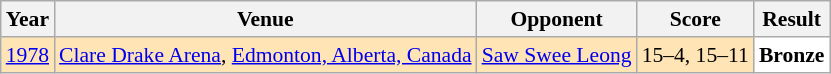<table class="sortable wikitable" style="font-size: 90%;">
<tr>
<th>Year</th>
<th>Venue</th>
<th>Opponent</th>
<th>Score</th>
<th>Result</th>
</tr>
<tr style="background:#FFE4B5">
<td align="center"><a href='#'>1978</a></td>
<td align="left"><a href='#'>Clare Drake Arena</a>, <a href='#'>Edmonton, Alberta, Canada</a></td>
<td align="left"> <a href='#'>Saw Swee Leong</a></td>
<td align="left">15–4, 15–11</td>
<td style="text-align:left; background:white"> <strong>Bronze</strong></td>
</tr>
</table>
